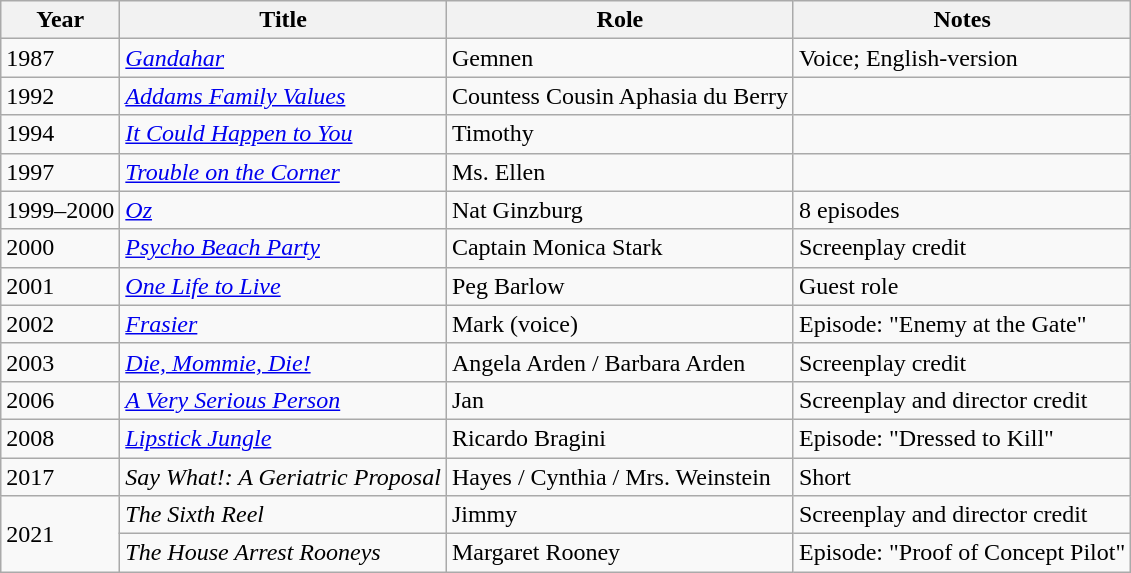<table class="wikitable">
<tr>
<th scope="col">Year</th>
<th scope="col">Title</th>
<th scope="col">Role</th>
<th scope="col">Notes</th>
</tr>
<tr>
<td>1987</td>
<td><em><a href='#'>Gandahar</a></em></td>
<td>Gemnen</td>
<td>Voice; English-version</td>
</tr>
<tr>
<td>1992</td>
<td><em><a href='#'>Addams Family Values</a></em></td>
<td>Countess Cousin Aphasia du Berry</td>
<td></td>
</tr>
<tr>
<td>1994</td>
<td><em><a href='#'>It Could Happen to You</a></em></td>
<td>Timothy</td>
<td></td>
</tr>
<tr>
<td>1997</td>
<td><em><a href='#'>Trouble on the Corner</a></em></td>
<td>Ms. Ellen</td>
<td></td>
</tr>
<tr>
<td>1999–2000</td>
<td><em><a href='#'>Oz</a></em></td>
<td>Nat Ginzburg</td>
<td>8 episodes</td>
</tr>
<tr>
<td>2000</td>
<td><em><a href='#'>Psycho Beach Party</a></em></td>
<td>Captain Monica Stark</td>
<td>Screenplay credit</td>
</tr>
<tr>
<td>2001</td>
<td><em><a href='#'>One Life to Live</a></em></td>
<td>Peg Barlow</td>
<td>Guest role</td>
</tr>
<tr>
<td>2002</td>
<td><em><a href='#'>Frasier</a></em></td>
<td>Mark (voice)</td>
<td>Episode: "Enemy at the Gate"</td>
</tr>
<tr>
<td>2003</td>
<td><em><a href='#'>Die, Mommie, Die!</a></em></td>
<td>Angela Arden / Barbara Arden</td>
<td>Screenplay credit</td>
</tr>
<tr>
<td>2006</td>
<td><em><a href='#'>A Very Serious Person</a></em></td>
<td>Jan</td>
<td>Screenplay and director credit</td>
</tr>
<tr>
<td>2008</td>
<td><em><a href='#'>Lipstick Jungle</a></em></td>
<td>Ricardo Bragini</td>
<td>Episode: "Dressed to Kill"</td>
</tr>
<tr>
<td>2017</td>
<td><em>Say What!: A Geriatric Proposal</em></td>
<td>Hayes / Cynthia / Mrs. Weinstein</td>
<td>Short</td>
</tr>
<tr>
<td rowspan="2">2021</td>
<td><em>The Sixth Reel</em></td>
<td>Jimmy</td>
<td>Screenplay and director credit</td>
</tr>
<tr>
<td><em>The House Arrest Rooneys</em></td>
<td>Margaret Rooney</td>
<td>Episode: "Proof of Concept Pilot"</td>
</tr>
</table>
